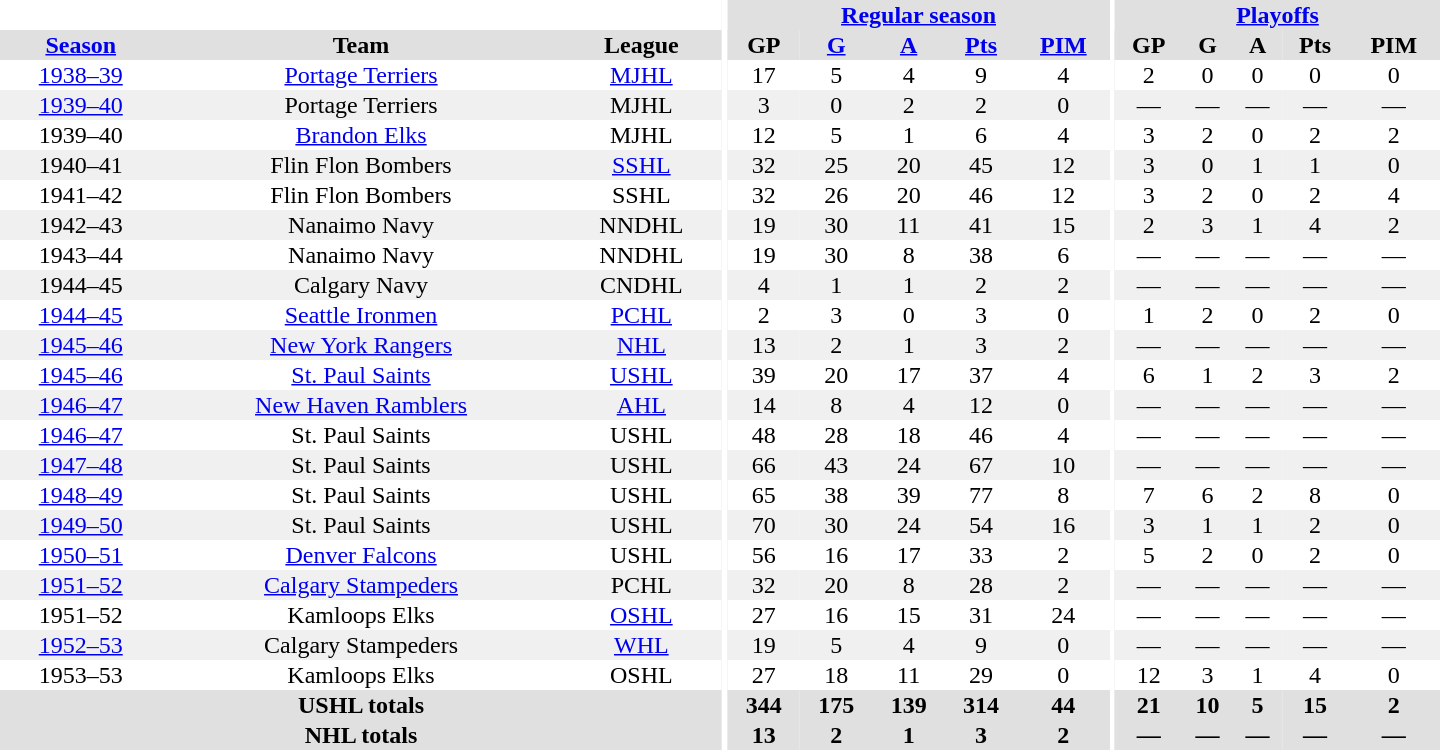<table border="0" cellpadding="1" cellspacing="0" style="text-align:center; width:60em">
<tr bgcolor="#e0e0e0">
<th colspan="3" bgcolor="#ffffff"></th>
<th rowspan="100" bgcolor="#ffffff"></th>
<th colspan="5"><a href='#'>Regular season</a></th>
<th rowspan="100" bgcolor="#ffffff"></th>
<th colspan="5"><a href='#'>Playoffs</a></th>
</tr>
<tr bgcolor="#e0e0e0">
<th><a href='#'>Season</a></th>
<th>Team</th>
<th>League</th>
<th>GP</th>
<th><a href='#'>G</a></th>
<th><a href='#'>A</a></th>
<th><a href='#'>Pts</a></th>
<th><a href='#'>PIM</a></th>
<th>GP</th>
<th>G</th>
<th>A</th>
<th>Pts</th>
<th>PIM</th>
</tr>
<tr>
<td><a href='#'>1938–39</a></td>
<td><a href='#'>Portage Terriers</a></td>
<td><a href='#'>MJHL</a></td>
<td>17</td>
<td>5</td>
<td>4</td>
<td>9</td>
<td>4</td>
<td>2</td>
<td>0</td>
<td>0</td>
<td>0</td>
<td>0</td>
</tr>
<tr bgcolor="#f0f0f0">
<td><a href='#'>1939–40</a></td>
<td>Portage Terriers</td>
<td>MJHL</td>
<td>3</td>
<td>0</td>
<td>2</td>
<td>2</td>
<td>0</td>
<td>—</td>
<td>—</td>
<td>—</td>
<td>—</td>
<td>—</td>
</tr>
<tr>
<td>1939–40</td>
<td><a href='#'>Brandon Elks</a></td>
<td>MJHL</td>
<td>12</td>
<td>5</td>
<td>1</td>
<td>6</td>
<td>4</td>
<td>3</td>
<td>2</td>
<td>0</td>
<td>2</td>
<td>2</td>
</tr>
<tr bgcolor="#f0f0f0">
<td>1940–41</td>
<td>Flin Flon Bombers</td>
<td><a href='#'>SSHL</a></td>
<td>32</td>
<td>25</td>
<td>20</td>
<td>45</td>
<td>12</td>
<td>3</td>
<td>0</td>
<td>1</td>
<td>1</td>
<td>0</td>
</tr>
<tr>
<td>1941–42</td>
<td>Flin Flon Bombers</td>
<td>SSHL</td>
<td>32</td>
<td>26</td>
<td>20</td>
<td>46</td>
<td>12</td>
<td>3</td>
<td>2</td>
<td>0</td>
<td>2</td>
<td>4</td>
</tr>
<tr bgcolor="#f0f0f0">
<td>1942–43</td>
<td>Nanaimo Navy</td>
<td>NNDHL</td>
<td>19</td>
<td>30</td>
<td>11</td>
<td>41</td>
<td>15</td>
<td>2</td>
<td>3</td>
<td>1</td>
<td>4</td>
<td>2</td>
</tr>
<tr>
<td>1943–44</td>
<td>Nanaimo Navy</td>
<td>NNDHL</td>
<td>19</td>
<td>30</td>
<td>8</td>
<td>38</td>
<td>6</td>
<td>—</td>
<td>—</td>
<td>—</td>
<td>—</td>
<td>—</td>
</tr>
<tr bgcolor="#f0f0f0">
<td>1944–45</td>
<td>Calgary Navy</td>
<td>CNDHL</td>
<td>4</td>
<td>1</td>
<td>1</td>
<td>2</td>
<td>2</td>
<td>—</td>
<td>—</td>
<td>—</td>
<td>—</td>
<td>—</td>
</tr>
<tr>
<td><a href='#'>1944–45</a></td>
<td><a href='#'>Seattle Ironmen</a></td>
<td><a href='#'>PCHL</a></td>
<td>2</td>
<td>3</td>
<td>0</td>
<td>3</td>
<td>0</td>
<td>1</td>
<td>2</td>
<td>0</td>
<td>2</td>
<td>0</td>
</tr>
<tr bgcolor="#f0f0f0">
<td><a href='#'>1945–46</a></td>
<td><a href='#'>New York Rangers</a></td>
<td><a href='#'>NHL</a></td>
<td>13</td>
<td>2</td>
<td>1</td>
<td>3</td>
<td>2</td>
<td>—</td>
<td>—</td>
<td>—</td>
<td>—</td>
<td>—</td>
</tr>
<tr>
<td><a href='#'>1945–46</a></td>
<td><a href='#'>St. Paul Saints</a></td>
<td><a href='#'>USHL</a></td>
<td>39</td>
<td>20</td>
<td>17</td>
<td>37</td>
<td>4</td>
<td>6</td>
<td>1</td>
<td>2</td>
<td>3</td>
<td>2</td>
</tr>
<tr bgcolor="#f0f0f0">
<td><a href='#'>1946–47</a></td>
<td><a href='#'>New Haven Ramblers</a></td>
<td><a href='#'>AHL</a></td>
<td>14</td>
<td>8</td>
<td>4</td>
<td>12</td>
<td>0</td>
<td>—</td>
<td>—</td>
<td>—</td>
<td>—</td>
<td>—</td>
</tr>
<tr>
<td><a href='#'>1946–47</a></td>
<td>St. Paul Saints</td>
<td>USHL</td>
<td>48</td>
<td>28</td>
<td>18</td>
<td>46</td>
<td>4</td>
<td>—</td>
<td>—</td>
<td>—</td>
<td>—</td>
<td>—</td>
</tr>
<tr bgcolor="#f0f0f0">
<td><a href='#'>1947–48</a></td>
<td>St. Paul Saints</td>
<td>USHL</td>
<td>66</td>
<td>43</td>
<td>24</td>
<td>67</td>
<td>10</td>
<td>—</td>
<td>—</td>
<td>—</td>
<td>—</td>
<td>—</td>
</tr>
<tr>
<td><a href='#'>1948–49</a></td>
<td>St. Paul Saints</td>
<td>USHL</td>
<td>65</td>
<td>38</td>
<td>39</td>
<td>77</td>
<td>8</td>
<td>7</td>
<td>6</td>
<td>2</td>
<td>8</td>
<td>0</td>
</tr>
<tr bgcolor="#f0f0f0">
<td><a href='#'>1949–50</a></td>
<td>St. Paul Saints</td>
<td>USHL</td>
<td>70</td>
<td>30</td>
<td>24</td>
<td>54</td>
<td>16</td>
<td>3</td>
<td>1</td>
<td>1</td>
<td>2</td>
<td>0</td>
</tr>
<tr>
<td><a href='#'>1950–51</a></td>
<td><a href='#'>Denver Falcons</a></td>
<td>USHL</td>
<td>56</td>
<td>16</td>
<td>17</td>
<td>33</td>
<td>2</td>
<td>5</td>
<td>2</td>
<td>0</td>
<td>2</td>
<td>0</td>
</tr>
<tr bgcolor="#f0f0f0">
<td><a href='#'>1951–52</a></td>
<td><a href='#'>Calgary Stampeders</a></td>
<td>PCHL</td>
<td>32</td>
<td>20</td>
<td>8</td>
<td>28</td>
<td>2</td>
<td>—</td>
<td>—</td>
<td>—</td>
<td>—</td>
<td>—</td>
</tr>
<tr>
<td>1951–52</td>
<td>Kamloops Elks</td>
<td><a href='#'>OSHL</a></td>
<td>27</td>
<td>16</td>
<td>15</td>
<td>31</td>
<td>24</td>
<td>—</td>
<td>—</td>
<td>—</td>
<td>—</td>
<td>—</td>
</tr>
<tr bgcolor="#f0f0f0">
<td><a href='#'>1952–53</a></td>
<td>Calgary Stampeders</td>
<td><a href='#'>WHL</a></td>
<td>19</td>
<td>5</td>
<td>4</td>
<td>9</td>
<td>0</td>
<td>—</td>
<td>—</td>
<td>—</td>
<td>—</td>
<td>—</td>
</tr>
<tr>
<td>1953–53</td>
<td>Kamloops Elks</td>
<td>OSHL</td>
<td>27</td>
<td>18</td>
<td>11</td>
<td>29</td>
<td>0</td>
<td>12</td>
<td>3</td>
<td>1</td>
<td>4</td>
<td>0</td>
</tr>
<tr bgcolor="#e0e0e0">
<th colspan="3">USHL totals</th>
<th>344</th>
<th>175</th>
<th>139</th>
<th>314</th>
<th>44</th>
<th>21</th>
<th>10</th>
<th>5</th>
<th>15</th>
<th>2</th>
</tr>
<tr bgcolor="#e0e0e0">
<th colspan="3">NHL totals</th>
<th>13</th>
<th>2</th>
<th>1</th>
<th>3</th>
<th>2</th>
<th>—</th>
<th>—</th>
<th>—</th>
<th>—</th>
<th>—</th>
</tr>
</table>
